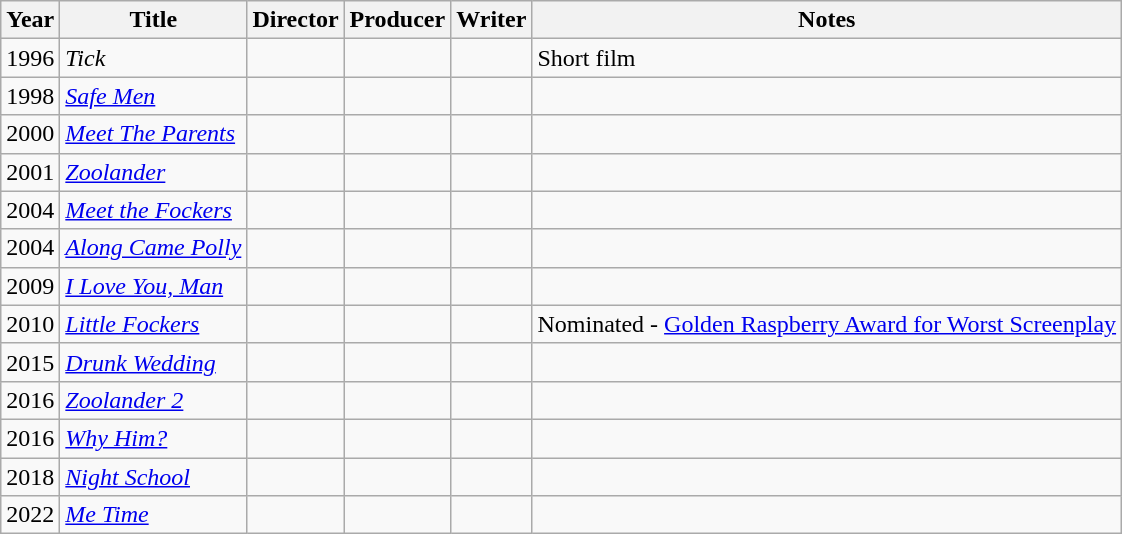<table class="wikitable">
<tr>
<th>Year</th>
<th>Title</th>
<th>Director</th>
<th>Producer</th>
<th>Writer</th>
<th>Notes</th>
</tr>
<tr>
<td>1996</td>
<td><em>Tick</em></td>
<td></td>
<td></td>
<td></td>
<td>Short film</td>
</tr>
<tr>
<td>1998</td>
<td><em><a href='#'>Safe Men</a></em></td>
<td></td>
<td></td>
<td></td>
<td></td>
</tr>
<tr>
<td>2000</td>
<td><em><a href='#'>Meet The Parents</a></em></td>
<td></td>
<td></td>
<td></td>
<td></td>
</tr>
<tr>
<td>2001</td>
<td><em><a href='#'>Zoolander</a></em></td>
<td></td>
<td></td>
<td></td>
<td></td>
</tr>
<tr>
<td>2004</td>
<td><em><a href='#'>Meet the Fockers</a></em></td>
<td></td>
<td></td>
<td></td>
<td></td>
</tr>
<tr>
<td>2004</td>
<td><em><a href='#'>Along Came Polly</a></em></td>
<td></td>
<td></td>
<td></td>
<td></td>
</tr>
<tr>
<td>2009</td>
<td><em><a href='#'>I Love You, Man</a></em></td>
<td></td>
<td></td>
<td></td>
<td></td>
</tr>
<tr>
<td>2010</td>
<td><em><a href='#'>Little Fockers</a></em></td>
<td></td>
<td></td>
<td></td>
<td>Nominated - <a href='#'>Golden Raspberry Award for Worst Screenplay</a></td>
</tr>
<tr>
<td>2015</td>
<td><em><a href='#'>Drunk Wedding</a></em></td>
<td></td>
<td></td>
<td></td>
<td></td>
</tr>
<tr>
<td>2016</td>
<td><em><a href='#'>Zoolander 2</a></em></td>
<td></td>
<td></td>
<td></td>
<td></td>
</tr>
<tr>
<td>2016</td>
<td><em><a href='#'>Why Him?</a></em></td>
<td></td>
<td></td>
<td></td>
<td></td>
</tr>
<tr>
<td>2018</td>
<td><em><a href='#'>Night School</a></em></td>
<td></td>
<td></td>
<td></td>
<td></td>
</tr>
<tr>
<td>2022</td>
<td><em><a href='#'>Me Time</a></em></td>
<td></td>
<td></td>
<td></td>
<td></td>
</tr>
</table>
